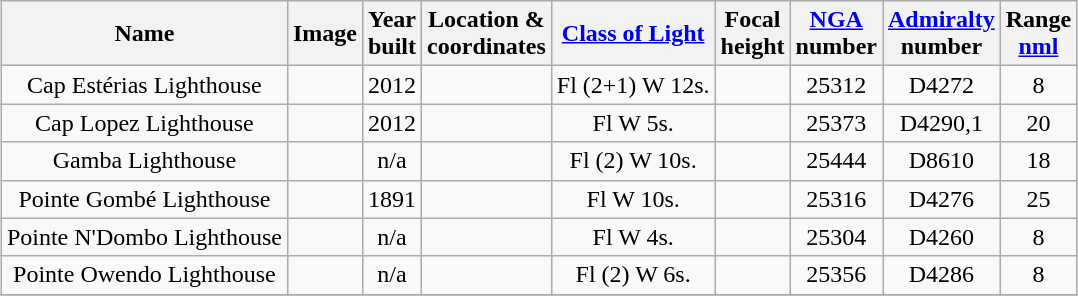<table class="wikitable sortable" style="margin:auto;text-align:center">
<tr>
<th>Name</th>
<th>Image</th>
<th>Year<br>built</th>
<th>Location &<br> coordinates</th>
<th><a href='#'>Class of Light</a></th>
<th>Focal<br>height</th>
<th><a href='#'>NGA</a><br>number</th>
<th><a href='#'>Admiralty</a><br>number</th>
<th>Range<br><a href='#'>nml</a></th>
</tr>
<tr>
<td>Cap Estérias Lighthouse</td>
<td></td>
<td>2012</td>
<td></td>
<td>Fl (2+1) W 12s.</td>
<td></td>
<td>25312</td>
<td>D4272</td>
<td>8</td>
</tr>
<tr>
<td>Cap Lopez Lighthouse</td>
<td></td>
<td>2012</td>
<td></td>
<td>Fl W 5s.</td>
<td></td>
<td>25373</td>
<td>D4290,1</td>
<td>20</td>
</tr>
<tr>
<td>Gamba Lighthouse</td>
<td></td>
<td>n/a</td>
<td></td>
<td>Fl (2) W 10s.</td>
<td></td>
<td>25444</td>
<td>D8610</td>
<td>18</td>
</tr>
<tr>
<td>Pointe Gombé Lighthouse</td>
<td></td>
<td>1891</td>
<td></td>
<td>Fl W 10s.</td>
<td></td>
<td>25316</td>
<td>D4276</td>
<td>25</td>
</tr>
<tr>
<td>Pointe N'Dombo Lighthouse</td>
<td></td>
<td>n/a</td>
<td></td>
<td>Fl W 4s.</td>
<td></td>
<td>25304</td>
<td>D4260</td>
<td>8</td>
</tr>
<tr>
<td>Pointe Owendo Lighthouse</td>
<td></td>
<td>n/a</td>
<td></td>
<td>Fl (2) W 6s.</td>
<td></td>
<td>25356</td>
<td>D4286</td>
<td>8</td>
</tr>
<tr>
</tr>
</table>
